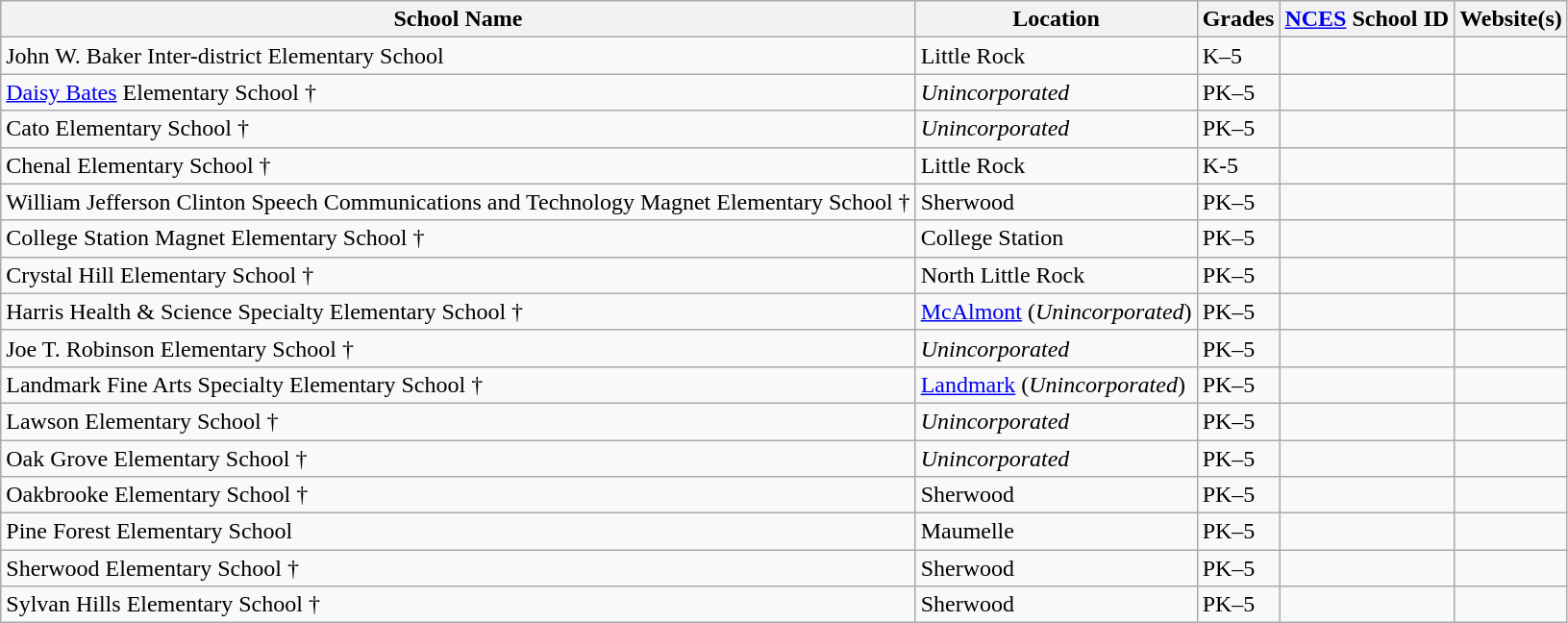<table class="wikitable sortable" border="1">
<tr>
<th scope="col">School Name</th>
<th scope="col">Location</th>
<th scope="col">Grades</th>
<th scope="col"><a href='#'>NCES</a> School ID</th>
<th scope="col" class="unsortable">Website(s)</th>
</tr>
<tr>
<td>John W. Baker Inter-district Elementary School</td>
<td>Little Rock</td>
<td>K–5</td>
<td></td>
<td></td>
</tr>
<tr>
<td><a href='#'>Daisy Bates</a> Elementary School †</td>
<td><em>Unincorporated</em></td>
<td>PK–5</td>
<td></td>
<td></td>
</tr>
<tr>
<td>Cato Elementary School †</td>
<td><em>Unincorporated</em></td>
<td>PK–5</td>
<td></td>
<td></td>
</tr>
<tr>
<td>Chenal Elementary School †</td>
<td>Little Rock</td>
<td>K-5</td>
<td></td>
<td></td>
</tr>
<tr>
<td>William Jefferson Clinton Speech Communications and Technology Magnet Elementary School †</td>
<td>Sherwood</td>
<td>PK–5</td>
<td></td>
<td></td>
</tr>
<tr>
<td>College Station Magnet Elementary School †</td>
<td>College Station</td>
<td>PK–5</td>
<td></td>
<td></td>
</tr>
<tr>
<td>Crystal Hill Elementary School †</td>
<td>North Little Rock</td>
<td>PK–5</td>
<td></td>
<td></td>
</tr>
<tr>
<td>Harris Health & Science Specialty Elementary School †</td>
<td><a href='#'>McAlmont</a> (<em>Unincorporated</em>)</td>
<td>PK–5</td>
<td></td>
<td></td>
</tr>
<tr>
<td>Joe T. Robinson Elementary School †</td>
<td><em>Unincorporated</em></td>
<td>PK–5</td>
<td></td>
<td></td>
</tr>
<tr>
<td>Landmark Fine Arts Specialty Elementary School †</td>
<td><a href='#'>Landmark</a> (<em>Unincorporated</em>)</td>
<td>PK–5</td>
<td></td>
<td></td>
</tr>
<tr>
<td>Lawson Elementary School †</td>
<td><em>Unincorporated</em></td>
<td>PK–5</td>
<td></td>
<td></td>
</tr>
<tr>
<td>Oak Grove Elementary School †</td>
<td><em>Unincorporated</em></td>
<td>PK–5</td>
<td></td>
<td></td>
</tr>
<tr>
<td>Oakbrooke Elementary School †</td>
<td>Sherwood</td>
<td>PK–5</td>
<td></td>
<td></td>
</tr>
<tr>
<td>Pine Forest Elementary School</td>
<td>Maumelle</td>
<td>PK–5</td>
<td></td>
<td><br></td>
</tr>
<tr>
<td>Sherwood Elementary School †</td>
<td>Sherwood</td>
<td>PK–5</td>
<td></td>
<td></td>
</tr>
<tr>
<td>Sylvan Hills Elementary School †</td>
<td>Sherwood</td>
<td>PK–5</td>
<td></td>
<td></td>
</tr>
</table>
